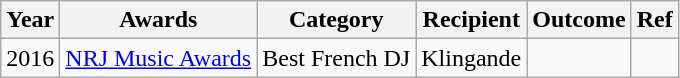<table class="wikitable sortable">
<tr>
<th>Year</th>
<th>Awards</th>
<th>Category</th>
<th>Recipient</th>
<th>Outcome</th>
<th>Ref</th>
</tr>
<tr>
<td>2016</td>
<td><a href='#'>NRJ Music Awards</a></td>
<td>Best French DJ</td>
<td>Klingande</td>
<td></td>
<td></td>
</tr>
</table>
